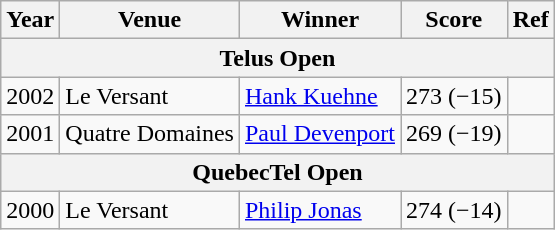<table class=wikitable>
<tr>
<th>Year</th>
<th>Venue</th>
<th>Winner</th>
<th>Score</th>
<th>Ref</th>
</tr>
<tr>
<th colspan=5>Telus Open</th>
</tr>
<tr>
<td>2002</td>
<td>Le Versant</td>
<td> <a href='#'>Hank Kuehne</a></td>
<td>273 (−15)</td>
<td></td>
</tr>
<tr>
<td>2001</td>
<td>Quatre Domaines</td>
<td> <a href='#'>Paul Devenport</a></td>
<td>269 (−19)</td>
<td></td>
</tr>
<tr>
<th colspan=5>QuebecTel Open</th>
</tr>
<tr>
<td>2000</td>
<td>Le Versant</td>
<td> <a href='#'>Philip Jonas</a></td>
<td>274 (−14)</td>
<td></td>
</tr>
</table>
